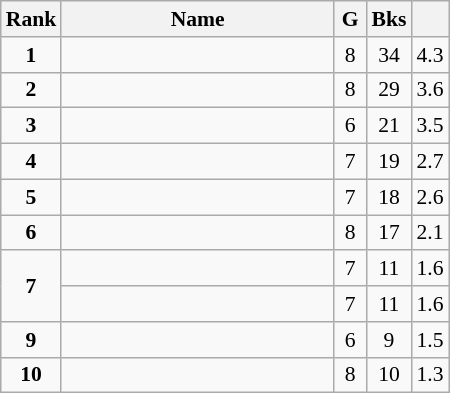<table class="wikitable" style="text-align:center; font-size:90%;">
<tr>
<th width=10px>Rank</th>
<th width=175px>Name</th>
<th width=15px>G</th>
<th width=10px>Bks</th>
<th width=10px></th>
</tr>
<tr>
<td><strong>1</strong></td>
<td align=left><strong></strong></td>
<td>8</td>
<td>34</td>
<td>4.3</td>
</tr>
<tr>
<td><strong>2</strong></td>
<td align=left></td>
<td>8</td>
<td>29</td>
<td>3.6</td>
</tr>
<tr>
<td><strong>3</strong></td>
<td align=left></td>
<td>6</td>
<td>21</td>
<td>3.5</td>
</tr>
<tr>
<td><strong>4</strong></td>
<td align=left></td>
<td>7</td>
<td>19</td>
<td>2.7</td>
</tr>
<tr>
<td><strong>5</strong></td>
<td align=left></td>
<td>7</td>
<td>18</td>
<td>2.6</td>
</tr>
<tr>
<td><strong>6</strong></td>
<td align=left></td>
<td>8</td>
<td>17</td>
<td>2.1</td>
</tr>
<tr>
<td rowspan=2><strong>7</strong></td>
<td align=left></td>
<td>7</td>
<td>11</td>
<td>1.6</td>
</tr>
<tr>
<td align=left></td>
<td>7</td>
<td>11</td>
<td>1.6</td>
</tr>
<tr>
<td><strong>9</strong></td>
<td align=left></td>
<td>6</td>
<td>9</td>
<td>1.5</td>
</tr>
<tr>
<td><strong>10</strong></td>
<td align=left></td>
<td>8</td>
<td>10</td>
<td>1.3</td>
</tr>
</table>
